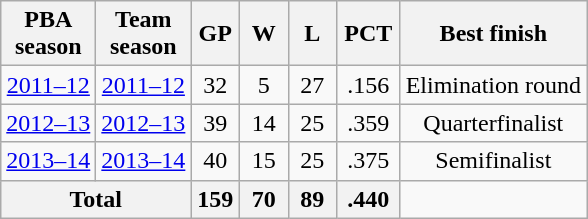<table class=wikitable style="text-align:center;">
<tr>
<th>PBA <br>season</th>
<th>Team<br>season</th>
<th width=25>GP</th>
<th width=25>W</th>
<th width=25>L</th>
<th width=35>PCT</th>
<th>Best finish</th>
</tr>
<tr>
<td><a href='#'>2011–12</a></td>
<td><a href='#'>2011–12</a></td>
<td>32</td>
<td>5</td>
<td>27</td>
<td>.156</td>
<td>Elimination round</td>
</tr>
<tr>
<td><a href='#'>2012–13</a></td>
<td><a href='#'>2012–13</a></td>
<td>39</td>
<td>14</td>
<td>25</td>
<td>.359</td>
<td>Quarterfinalist</td>
</tr>
<tr>
<td><a href='#'>2013–14</a></td>
<td><a href='#'>2013–14</a></td>
<td>40</td>
<td>15</td>
<td>25</td>
<td>.375</td>
<td>Semifinalist</td>
</tr>
<tr>
<th colspan=2>Total</th>
<th>159</th>
<th>70</th>
<th>89</th>
<th>.440</th>
</tr>
</table>
